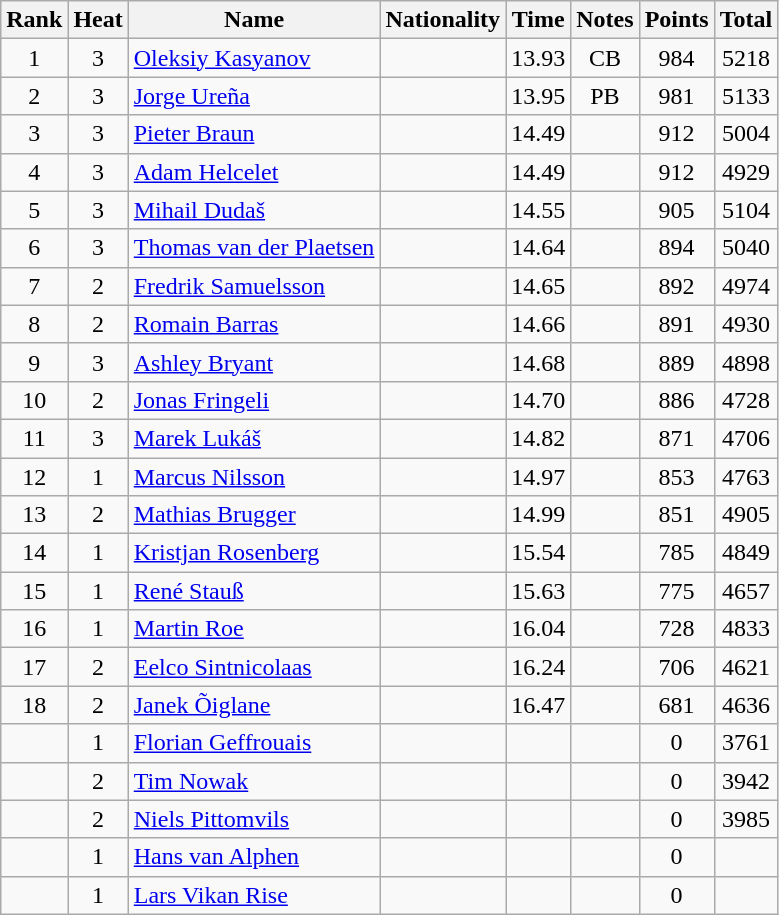<table class="wikitable sortable" style="text-align:center">
<tr>
<th>Rank</th>
<th>Heat</th>
<th>Name</th>
<th>Nationality</th>
<th>Time</th>
<th>Notes</th>
<th>Points</th>
<th>Total</th>
</tr>
<tr>
<td>1</td>
<td>3</td>
<td align=left><a href='#'>Oleksiy Kasyanov</a></td>
<td align=left></td>
<td>13.93</td>
<td>CB</td>
<td>984</td>
<td>5218</td>
</tr>
<tr>
<td>2</td>
<td>3</td>
<td align=left><a href='#'>Jorge Ureña</a></td>
<td align=left></td>
<td>13.95</td>
<td>PB</td>
<td>981</td>
<td>5133</td>
</tr>
<tr>
<td>3</td>
<td>3</td>
<td align=left><a href='#'>Pieter Braun</a></td>
<td align=left></td>
<td>14.49</td>
<td></td>
<td>912</td>
<td>5004</td>
</tr>
<tr>
<td>4</td>
<td>3</td>
<td align=left><a href='#'>Adam Helcelet</a></td>
<td align=left></td>
<td>14.49</td>
<td></td>
<td>912</td>
<td>4929</td>
</tr>
<tr>
<td>5</td>
<td>3</td>
<td align=left><a href='#'>Mihail Dudaš</a></td>
<td align=left></td>
<td>14.55</td>
<td></td>
<td>905</td>
<td>5104</td>
</tr>
<tr>
<td>6</td>
<td>3</td>
<td align=left><a href='#'>Thomas van der Plaetsen</a></td>
<td align=left></td>
<td>14.64</td>
<td></td>
<td>894</td>
<td>5040</td>
</tr>
<tr>
<td>7</td>
<td>2</td>
<td align=left><a href='#'>Fredrik Samuelsson</a></td>
<td align=left></td>
<td>14.65</td>
<td></td>
<td>892</td>
<td>4974</td>
</tr>
<tr>
<td>8</td>
<td>2</td>
<td align=left><a href='#'>Romain Barras</a></td>
<td align=left></td>
<td>14.66</td>
<td></td>
<td>891</td>
<td>4930</td>
</tr>
<tr>
<td>9</td>
<td>3</td>
<td align=left><a href='#'>Ashley Bryant</a></td>
<td align=left></td>
<td>14.68</td>
<td></td>
<td>889</td>
<td>4898</td>
</tr>
<tr>
<td>10</td>
<td>2</td>
<td align=left><a href='#'>Jonas Fringeli</a></td>
<td align=left></td>
<td>14.70</td>
<td></td>
<td>886</td>
<td>4728</td>
</tr>
<tr>
<td>11</td>
<td>3</td>
<td align=left><a href='#'>Marek Lukáš</a></td>
<td align=left></td>
<td>14.82</td>
<td></td>
<td>871</td>
<td>4706</td>
</tr>
<tr>
<td>12</td>
<td>1</td>
<td align=left><a href='#'>Marcus Nilsson</a></td>
<td align=left></td>
<td>14.97</td>
<td></td>
<td>853</td>
<td>4763</td>
</tr>
<tr>
<td>13</td>
<td>2</td>
<td align=left><a href='#'>Mathias Brugger</a></td>
<td align=left></td>
<td>14.99</td>
<td></td>
<td>851</td>
<td>4905</td>
</tr>
<tr>
<td>14</td>
<td>1</td>
<td align=left><a href='#'>Kristjan Rosenberg</a></td>
<td align=left></td>
<td>15.54</td>
<td></td>
<td>785</td>
<td>4849</td>
</tr>
<tr>
<td>15</td>
<td>1</td>
<td align=left><a href='#'>René Stauß</a></td>
<td align=left></td>
<td>15.63</td>
<td></td>
<td>775</td>
<td>4657</td>
</tr>
<tr>
<td>16</td>
<td>1</td>
<td align=left><a href='#'>Martin Roe</a></td>
<td align=left></td>
<td>16.04</td>
<td></td>
<td>728</td>
<td>4833</td>
</tr>
<tr>
<td>17</td>
<td>2</td>
<td align=left><a href='#'>Eelco Sintnicolaas</a></td>
<td align=left></td>
<td>16.24</td>
<td></td>
<td>706</td>
<td>4621</td>
</tr>
<tr>
<td>18</td>
<td>2</td>
<td align=left><a href='#'>Janek Õiglane</a></td>
<td align=left></td>
<td>16.47</td>
<td></td>
<td>681</td>
<td>4636</td>
</tr>
<tr>
<td></td>
<td>1</td>
<td align=left><a href='#'>Florian Geffrouais</a></td>
<td align=left></td>
<td></td>
<td></td>
<td>0</td>
<td>3761</td>
</tr>
<tr>
<td></td>
<td>2</td>
<td align=left><a href='#'>Tim Nowak</a></td>
<td align=left></td>
<td></td>
<td></td>
<td>0</td>
<td>3942</td>
</tr>
<tr>
<td></td>
<td>2</td>
<td align=left><a href='#'>Niels Pittomvils</a></td>
<td align=left></td>
<td></td>
<td></td>
<td>0</td>
<td>3985</td>
</tr>
<tr>
<td></td>
<td>1</td>
<td align=left><a href='#'>Hans van Alphen</a></td>
<td align=left></td>
<td></td>
<td></td>
<td>0</td>
<td></td>
</tr>
<tr>
<td></td>
<td>1</td>
<td align=left><a href='#'>Lars Vikan Rise</a></td>
<td align=left></td>
<td></td>
<td></td>
<td>0</td>
<td></td>
</tr>
</table>
